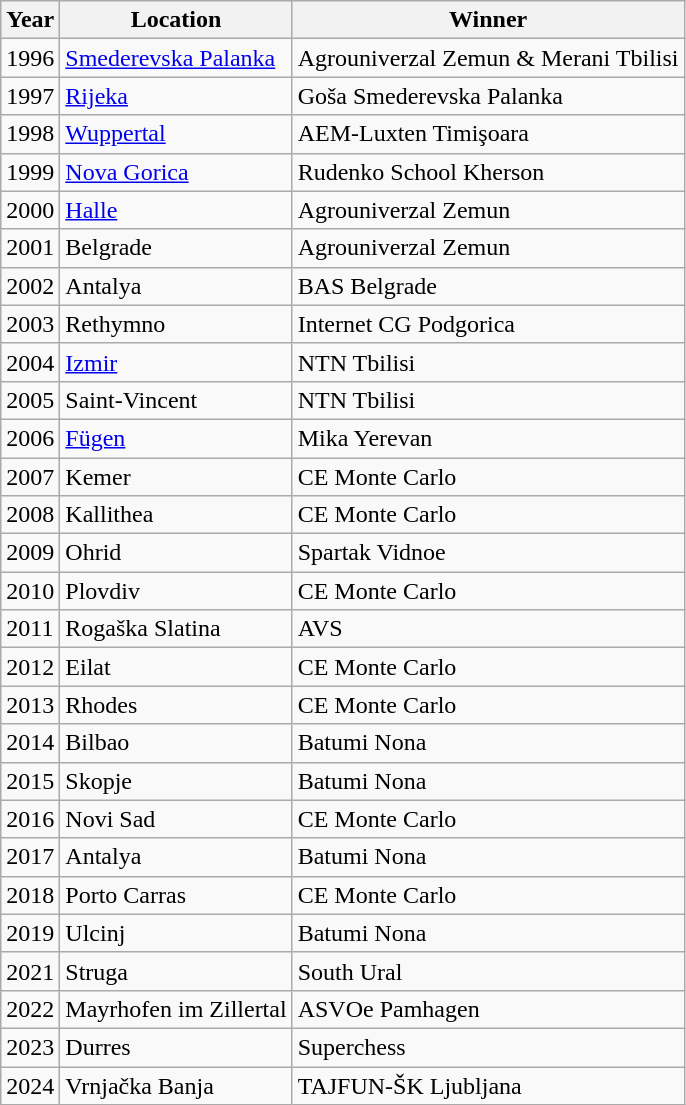<table class="wikitable">
<tr class="hintergrundfarbe5">
<th>Year</th>
<th>Location</th>
<th>Winner</th>
</tr>
<tr>
<td>1996</td>
<td><a href='#'>Smederevska Palanka</a></td>
<td> Agrouniverzal Zemun &  Merani Tbilisi</td>
</tr>
<tr>
<td>1997</td>
<td><a href='#'>Rijeka</a></td>
<td> Goša Smederevska Palanka</td>
</tr>
<tr>
<td>1998</td>
<td><a href='#'>Wuppertal</a></td>
<td> AEM-Luxten Timişoara</td>
</tr>
<tr>
<td>1999</td>
<td><a href='#'>Nova Gorica</a></td>
<td> Rudenko School Kherson</td>
</tr>
<tr>
<td>2000</td>
<td><a href='#'>Halle</a></td>
<td> Agrouniverzal Zemun</td>
</tr>
<tr>
<td>2001</td>
<td>Belgrade</td>
<td> Agrouniverzal Zemun</td>
</tr>
<tr>
<td>2002</td>
<td>Antalya</td>
<td> BAS Belgrade</td>
</tr>
<tr>
<td>2003</td>
<td>Rethymno</td>
<td> Internet CG Podgorica</td>
</tr>
<tr>
<td>2004</td>
<td><a href='#'>Izmir</a></td>
<td> NTN Tbilisi</td>
</tr>
<tr>
<td>2005</td>
<td>Saint-Vincent</td>
<td> NTN Tbilisi</td>
</tr>
<tr>
<td>2006</td>
<td><a href='#'>Fügen</a></td>
<td> Mika Yerevan</td>
</tr>
<tr>
<td>2007</td>
<td>Kemer</td>
<td> CE Monte Carlo</td>
</tr>
<tr>
<td>2008</td>
<td>Kallithea</td>
<td> CE Monte Carlo</td>
</tr>
<tr>
<td>2009</td>
<td>Ohrid</td>
<td> Spartak Vidnoe</td>
</tr>
<tr>
<td>2010</td>
<td>Plovdiv</td>
<td> CE Monte Carlo</td>
</tr>
<tr>
<td>2011</td>
<td>Rogaška Slatina</td>
<td> AVS</td>
</tr>
<tr>
<td>2012</td>
<td>Eilat</td>
<td> CE Monte Carlo</td>
</tr>
<tr>
<td>2013</td>
<td>Rhodes</td>
<td> CE Monte Carlo</td>
</tr>
<tr>
<td>2014</td>
<td>Bilbao</td>
<td> Batumi Nona</td>
</tr>
<tr>
<td>2015</td>
<td>Skopje</td>
<td> Batumi Nona</td>
</tr>
<tr>
<td>2016</td>
<td>Novi Sad</td>
<td> CE Monte Carlo</td>
</tr>
<tr>
<td>2017</td>
<td>Antalya</td>
<td> Batumi Nona</td>
</tr>
<tr>
<td>2018</td>
<td>Porto Carras</td>
<td> CE Monte Carlo</td>
</tr>
<tr>
<td>2019</td>
<td>Ulcinj</td>
<td> Batumi Nona</td>
</tr>
<tr>
<td>2021</td>
<td>Struga</td>
<td> South Ural</td>
</tr>
<tr>
<td>2022</td>
<td>Mayrhofen im Zillertal</td>
<td> ASVOe Pamhagen</td>
</tr>
<tr>
<td>2023</td>
<td>Durres</td>
<td> Superchess</td>
</tr>
<tr>
<td>2024</td>
<td>Vrnjačka Banja</td>
<td> TAJFUN-ŠK Ljubljana</td>
</tr>
</table>
